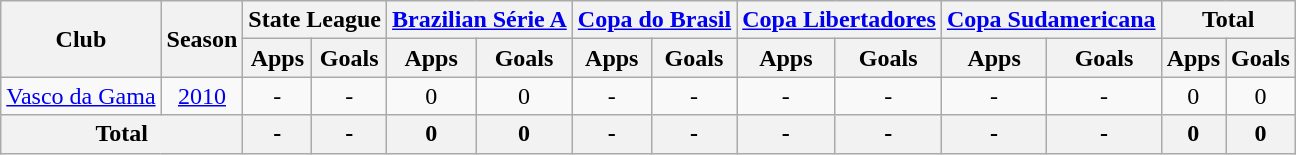<table class="wikitable" style="text-align: center;">
<tr>
<th rowspan="2">Club</th>
<th rowspan="2">Season</th>
<th colspan="2">State League</th>
<th colspan="2"><a href='#'>Brazilian Série A</a></th>
<th colspan="2"><a href='#'>Copa do Brasil</a></th>
<th colspan="2"><a href='#'>Copa Libertadores</a></th>
<th colspan="2"><a href='#'>Copa Sudamericana</a></th>
<th colspan="2">Total</th>
</tr>
<tr>
<th>Apps</th>
<th>Goals</th>
<th>Apps</th>
<th>Goals</th>
<th>Apps</th>
<th>Goals</th>
<th>Apps</th>
<th>Goals</th>
<th>Apps</th>
<th>Goals</th>
<th>Apps</th>
<th>Goals</th>
</tr>
<tr>
<td rowspan="1" valign="center"><a href='#'>Vasco da Gama</a></td>
<td><a href='#'>2010</a></td>
<td>-</td>
<td>-</td>
<td>0</td>
<td>0</td>
<td>-</td>
<td>-</td>
<td>-</td>
<td>-</td>
<td>-</td>
<td>-</td>
<td>0</td>
<td>0</td>
</tr>
<tr>
<th colspan="2"><strong>Total</strong></th>
<th>-</th>
<th>-</th>
<th>0</th>
<th>0</th>
<th>-</th>
<th>-</th>
<th>-</th>
<th>-</th>
<th>-</th>
<th>-</th>
<th>0</th>
<th>0</th>
</tr>
</table>
